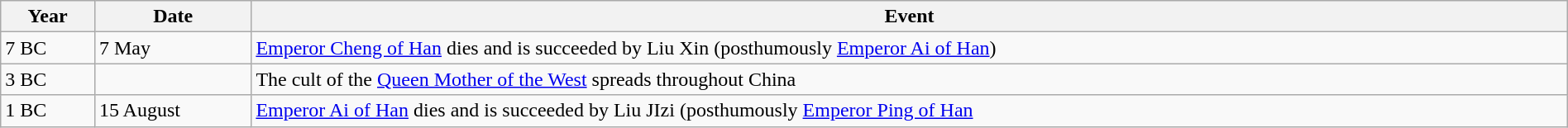<table class="wikitable" style="width:100%;">
<tr>
<th style="width:6%">Year</th>
<th style="width:10%">Date</th>
<th>Event</th>
</tr>
<tr>
<td>7 BC</td>
<td>7 May</td>
<td><a href='#'>Emperor Cheng of Han</a> dies and is succeeded by Liu Xin (posthumously <a href='#'>Emperor Ai of Han</a>)</td>
</tr>
<tr>
<td>3 BC</td>
<td></td>
<td>The cult of the <a href='#'>Queen Mother of the West</a> spreads throughout China</td>
</tr>
<tr>
<td>1 BC</td>
<td>15 August</td>
<td><a href='#'>Emperor Ai of Han</a> dies and is succeeded by Liu JIzi (posthumously <a href='#'>Emperor Ping of Han</a></td>
</tr>
</table>
